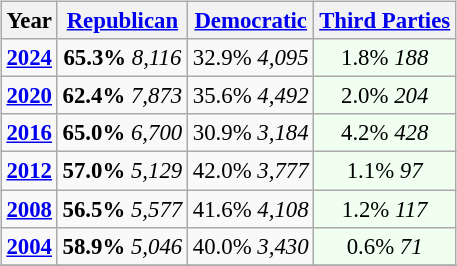<table class="wikitable" style="float:right; font-size:95%;">
<tr>
<th>Year</th>
<th><a href='#'>Republican</a></th>
<th><a href='#'>Democratic</a></th>
<th><a href='#'>Third Parties</a></th>
</tr>
<tr>
<td style="text-align:center;" ><strong><a href='#'>2024</a></strong></td>
<td style="text-align:center;" ><strong>65.3%</strong> <em>8,116</em></td>
<td style="text-align:center;" >32.9%  <em>4,095</em></td>
<td style="text-align:center; background:honeyDew;">1.8% <em>188</em></td>
</tr>
<tr>
<td style="text-align:center;" ><strong><a href='#'>2020</a></strong></td>
<td style="text-align:center;" ><strong>62.4%</strong> <em>7,873</em></td>
<td style="text-align:center;" >35.6%  <em>4,492</em></td>
<td style="text-align:center; background:honeyDew;">2.0% <em>204</em></td>
</tr>
<tr>
<td style="text-align:center;" ><strong><a href='#'>2016</a></strong></td>
<td style="text-align:center;" ><strong>65.0%</strong> <em>6,700</em></td>
<td style="text-align:center;" >30.9% <em>3,184</em></td>
<td style="text-align:center; background:honeyDew;">4.2% <em>428</em></td>
</tr>
<tr>
<td style="text-align:center;" ><strong><a href='#'>2012</a></strong></td>
<td style="text-align:center;" ><strong>57.0%</strong> <em>5,129</em></td>
<td style="text-align:center;" >42.0%  <em>3,777</em></td>
<td style="text-align:center; background:honeyDew;">1.1% <em>97</em></td>
</tr>
<tr>
<td style="text-align:center;" ><strong><a href='#'>2008</a></strong></td>
<td style="text-align:center;" ><strong>56.5%</strong> <em>5,577</em></td>
<td style="text-align:center;" >41.6%  <em>4,108</em></td>
<td style="text-align:center; background:honeyDew;">1.2% <em>117</em></td>
</tr>
<tr>
<td style="text-align:center;" ><strong><a href='#'>2004</a></strong></td>
<td style="text-align:center;" ><strong>58.9%</strong> <em>5,046</em></td>
<td style="text-align:center;" >40.0%   <em>3,430</em></td>
<td style="text-align:center; background:honeyDew;">0.6% <em>71</em></td>
</tr>
<tr>
</tr>
</table>
